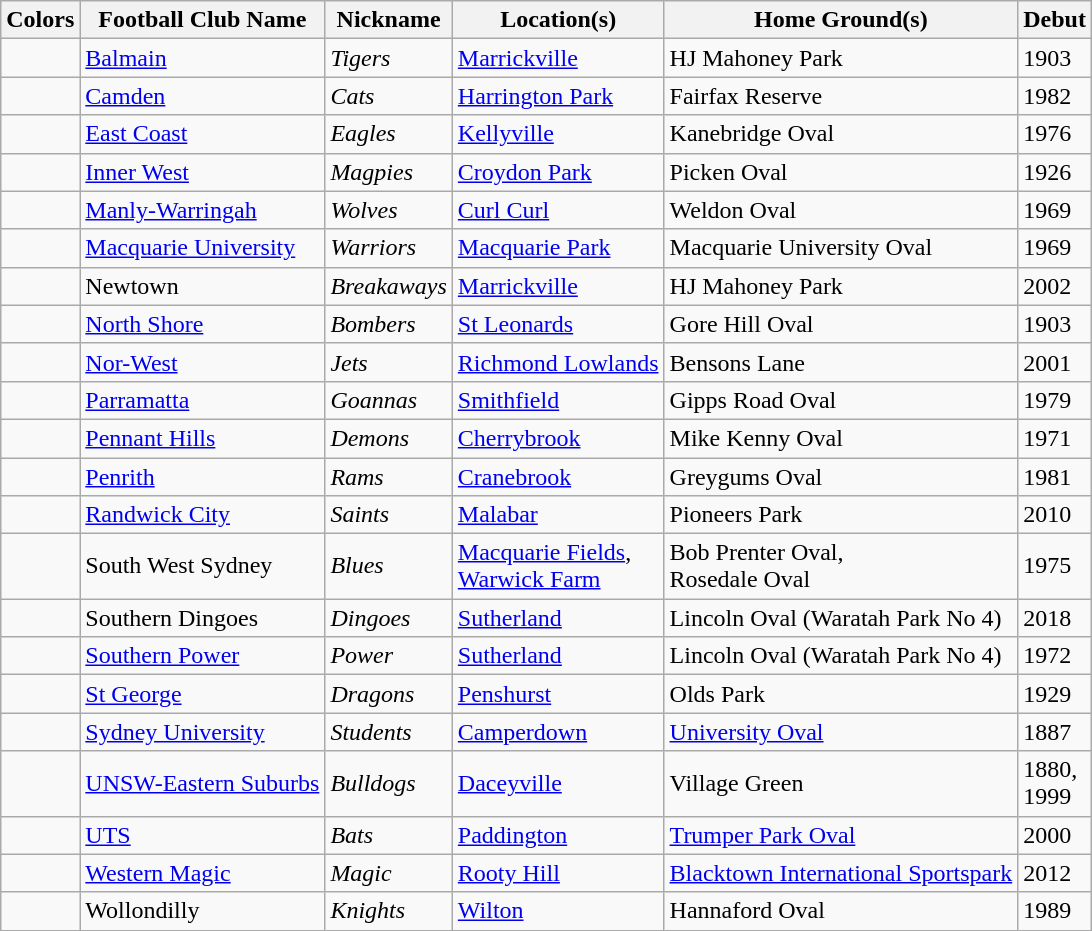<table class="wikitable sortable">
<tr>
<th>Colors</th>
<th>Football Club Name</th>
<th>Nickname</th>
<th>Location(s)</th>
<th>Home Ground(s)</th>
<th>Debut</th>
</tr>
<tr>
<td></td>
<td><a href='#'>Balmain</a></td>
<td><em>Tigers</em></td>
<td><a href='#'>Marrickville</a></td>
<td>HJ Mahoney Park</td>
<td>1903</td>
</tr>
<tr>
<td></td>
<td><a href='#'>Camden</a></td>
<td><em>Cats</em></td>
<td><a href='#'>Harrington Park</a></td>
<td>Fairfax Reserve</td>
<td>1982</td>
</tr>
<tr>
<td></td>
<td><a href='#'>East Coast</a></td>
<td><em>Eagles</em></td>
<td><a href='#'>Kellyville</a></td>
<td>Kanebridge Oval</td>
<td>1976</td>
</tr>
<tr>
<td></td>
<td><a href='#'>Inner West</a></td>
<td><em>Magpies</em></td>
<td><a href='#'>Croydon Park</a></td>
<td>Picken Oval</td>
<td>1926</td>
</tr>
<tr>
<td></td>
<td><a href='#'>Manly-Warringah</a></td>
<td><em>Wolves</em></td>
<td><a href='#'>Curl Curl</a></td>
<td>Weldon Oval</td>
<td>1969</td>
</tr>
<tr>
<td></td>
<td><a href='#'>Macquarie University</a></td>
<td><em>Warriors</em></td>
<td><a href='#'>Macquarie Park</a></td>
<td>Macquarie University Oval</td>
<td>1969</td>
</tr>
<tr>
<td></td>
<td>Newtown</td>
<td><em>Breakaways</em></td>
<td><a href='#'>Marrickville</a></td>
<td>HJ Mahoney Park</td>
<td>2002</td>
</tr>
<tr>
<td></td>
<td><a href='#'>North Shore</a></td>
<td><em>Bombers</em></td>
<td><a href='#'>St Leonards</a></td>
<td>Gore Hill Oval</td>
<td>1903</td>
</tr>
<tr>
<td></td>
<td><a href='#'>Nor-West</a></td>
<td><em>Jets</em></td>
<td><a href='#'>Richmond Lowlands</a></td>
<td>Bensons Lane</td>
<td>2001</td>
</tr>
<tr>
<td></td>
<td><a href='#'>Parramatta</a></td>
<td><em>Goannas</em></td>
<td><a href='#'>Smithfield</a></td>
<td>Gipps Road Oval</td>
<td>1979</td>
</tr>
<tr>
<td></td>
<td><a href='#'>Pennant Hills</a></td>
<td><em>Demons</em></td>
<td><a href='#'>Cherrybrook</a></td>
<td>Mike Kenny Oval</td>
<td>1971</td>
</tr>
<tr>
<td></td>
<td><a href='#'>Penrith</a></td>
<td><em>Rams</em></td>
<td><a href='#'>Cranebrook</a></td>
<td>Greygums Oval</td>
<td>1981</td>
</tr>
<tr>
<td></td>
<td><a href='#'>Randwick City</a></td>
<td><em>Saints</em></td>
<td><a href='#'>Malabar</a></td>
<td>Pioneers Park</td>
<td>2010</td>
</tr>
<tr>
<td></td>
<td>South West Sydney</td>
<td><em>Blues</em></td>
<td><a href='#'>Macquarie Fields</a>,<br><a href='#'>Warwick Farm</a></td>
<td>Bob Prenter Oval,<br>Rosedale Oval</td>
<td>1975</td>
</tr>
<tr>
<td></td>
<td>Southern Dingoes</td>
<td><em>Dingoes</em></td>
<td><a href='#'>Sutherland</a></td>
<td>Lincoln Oval (Waratah Park No 4)</td>
<td>2018</td>
</tr>
<tr>
<td></td>
<td><a href='#'>Southern Power</a></td>
<td><em>Power</em></td>
<td><a href='#'>Sutherland</a></td>
<td>Lincoln Oval (Waratah Park No 4)</td>
<td>1972</td>
</tr>
<tr>
<td></td>
<td><a href='#'>St George</a></td>
<td><em>Dragons</em></td>
<td><a href='#'>Penshurst</a></td>
<td>Olds Park</td>
<td>1929</td>
</tr>
<tr>
<td></td>
<td><a href='#'>Sydney University</a></td>
<td><em>Students</em></td>
<td><a href='#'>Camperdown</a></td>
<td><a href='#'>University Oval</a></td>
<td>1887</td>
</tr>
<tr>
<td></td>
<td><a href='#'>UNSW-Eastern Suburbs</a></td>
<td><em>Bulldogs</em></td>
<td><a href='#'>Daceyville</a></td>
<td>Village Green</td>
<td>1880,<br>1999</td>
</tr>
<tr>
<td></td>
<td><a href='#'>UTS</a></td>
<td><em>Bats</em></td>
<td><a href='#'>Paddington</a></td>
<td><a href='#'>Trumper Park Oval</a></td>
<td>2000</td>
</tr>
<tr>
<td></td>
<td><a href='#'>Western Magic</a></td>
<td><em>Magic</em></td>
<td><a href='#'>Rooty Hill</a></td>
<td><a href='#'>Blacktown International Sportspark</a></td>
<td>2012</td>
</tr>
<tr>
<td></td>
<td>Wollondilly</td>
<td><em>Knights</em></td>
<td><a href='#'>Wilton</a></td>
<td>Hannaford Oval</td>
<td>1989</td>
</tr>
</table>
